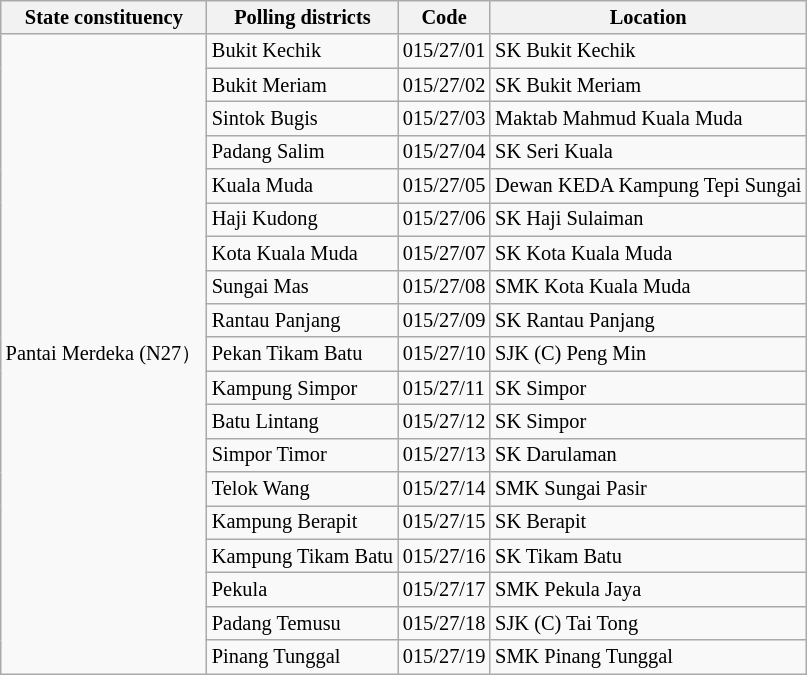<table class="wikitable sortable mw-collapsible" style="white-space:nowrap;font-size:85%">
<tr>
<th>State constituency</th>
<th>Polling districts</th>
<th>Code</th>
<th>Location</th>
</tr>
<tr>
<td rowspan="19">Pantai Merdeka (N27）</td>
<td>Bukit Kechik</td>
<td>015/27/01</td>
<td>SK Bukit Kechik</td>
</tr>
<tr>
<td>Bukit Meriam</td>
<td>015/27/02</td>
<td>SK Bukit Meriam</td>
</tr>
<tr>
<td>Sintok Bugis</td>
<td>015/27/03</td>
<td>Maktab Mahmud Kuala Muda</td>
</tr>
<tr>
<td>Padang Salim</td>
<td>015/27/04</td>
<td>SK Seri Kuala</td>
</tr>
<tr>
<td>Kuala Muda</td>
<td>015/27/05</td>
<td>Dewan KEDA Kampung Tepi Sungai</td>
</tr>
<tr>
<td>Haji Kudong</td>
<td>015/27/06</td>
<td>SK Haji Sulaiman</td>
</tr>
<tr>
<td>Kota Kuala Muda</td>
<td>015/27/07</td>
<td>SK Kota Kuala Muda</td>
</tr>
<tr>
<td>Sungai Mas</td>
<td>015/27/08</td>
<td>SMK Kota Kuala Muda</td>
</tr>
<tr>
<td>Rantau Panjang</td>
<td>015/27/09</td>
<td>SK Rantau Panjang</td>
</tr>
<tr>
<td>Pekan Tikam Batu</td>
<td>015/27/10</td>
<td>SJK (C) Peng Min</td>
</tr>
<tr>
<td>Kampung Simpor</td>
<td>015/27/11</td>
<td>SK Simpor</td>
</tr>
<tr>
<td>Batu Lintang</td>
<td>015/27/12</td>
<td>SK Simpor</td>
</tr>
<tr>
<td>Simpor Timor</td>
<td>015/27/13</td>
<td>SK Darulaman</td>
</tr>
<tr>
<td>Telok Wang</td>
<td>015/27/14</td>
<td>SMK Sungai Pasir</td>
</tr>
<tr>
<td>Kampung Berapit</td>
<td>015/27/15</td>
<td>SK Berapit</td>
</tr>
<tr>
<td>Kampung Tikam Batu</td>
<td>015/27/16</td>
<td>SK Tikam Batu</td>
</tr>
<tr>
<td>Pekula</td>
<td>015/27/17</td>
<td>SMK Pekula Jaya</td>
</tr>
<tr>
<td>Padang Temusu</td>
<td>015/27/18</td>
<td>SJK (C) Tai Tong</td>
</tr>
<tr>
<td>Pinang Tunggal</td>
<td>015/27/19</td>
<td>SMK Pinang Tunggal</td>
</tr>
</table>
